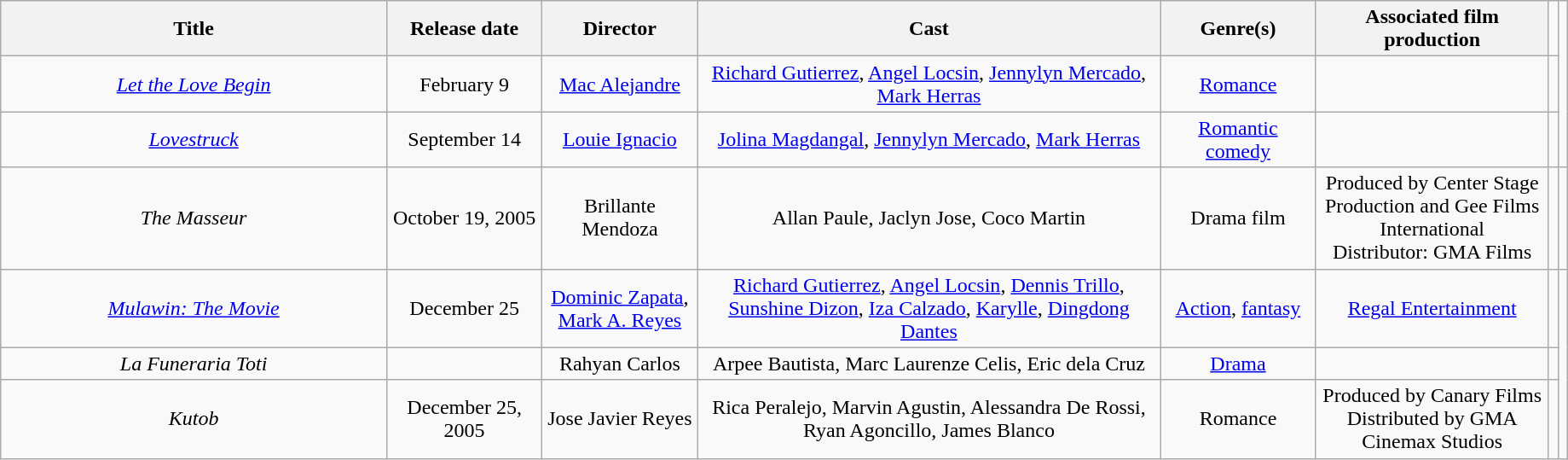<table class="wikitable" "toccolours sortable" style="width:97%; text-align:center">
<tr>
<th style="width:25%;">Title</th>
<th style="width:10%;">Release date</th>
<th style="width:10%;">Director</th>
<th style="width:30%;">Cast</th>
<th style="width:10%;">Genre(s)</th>
<th style="width:15%;">Associated film production</th>
<td></td>
</tr>
<tr>
<td><em><a href='#'>Let the Love Begin</a></em></td>
<td>February 9</td>
<td><a href='#'>Mac Alejandre</a></td>
<td><a href='#'>Richard Gutierrez</a>, <a href='#'>Angel Locsin</a>, <a href='#'>Jennylyn Mercado</a>, <a href='#'>Mark Herras</a></td>
<td><a href='#'>Romance</a></td>
<td></td>
<td></td>
</tr>
<tr>
<td><em><a href='#'>Lovestruck</a></em></td>
<td>September 14</td>
<td><a href='#'>Louie Ignacio</a></td>
<td><a href='#'>Jolina Magdangal</a>, <a href='#'>Jennylyn Mercado</a>, <a href='#'>Mark Herras</a></td>
<td><a href='#'>Romantic comedy</a></td>
<td></td>
<td></td>
</tr>
<tr>
<td><em>The Masseur</em></td>
<td>October 19, 2005</td>
<td>Brillante Mendoza</td>
<td>Allan Paule, Jaclyn Jose, Coco Martin</td>
<td>Drama film</td>
<td>Produced by Center Stage Production and Gee Films International<br>Distributor:  GMA Films</td>
<td></td>
<td></td>
</tr>
<tr>
<td><em><a href='#'>Mulawin: The Movie</a></em></td>
<td>December 25</td>
<td><a href='#'>Dominic Zapata</a>, <a href='#'>Mark A. Reyes</a></td>
<td><a href='#'>Richard Gutierrez</a>, <a href='#'>Angel Locsin</a>, <a href='#'>Dennis Trillo</a>, <a href='#'>Sunshine Dizon</a>, <a href='#'>Iza Calzado</a>, <a href='#'>Karylle</a>, <a href='#'>Dingdong Dantes</a></td>
<td><a href='#'>Action</a>, <a href='#'>fantasy</a></td>
<td><a href='#'>Regal Entertainment</a></td>
<td></td>
</tr>
<tr>
<td><em>La Funeraria Toti</em></td>
<td></td>
<td>Rahyan Carlos</td>
<td>Arpee Bautista, Marc Laurenze Celis, Eric dela Cruz</td>
<td><a href='#'>Drama</a></td>
<td></td>
<td></td>
</tr>
<tr>
<td><em>Kutob</em></td>
<td>December 25, 2005</td>
<td>Jose Javier Reyes</td>
<td>Rica Peralejo, Marvin Agustin, Alessandra De Rossi, Ryan Agoncillo, James Blanco</td>
<td>Romance</td>
<td>Produced by Canary Films<br>Distributed by GMA Cinemax Studios </td>
<td></td>
</tr>
</table>
